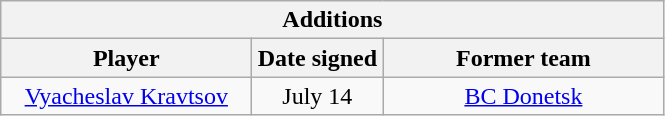<table class="wikitable" style="text-align:center">
<tr>
<th colspan=3>Additions</th>
</tr>
<tr>
<th style="width:160px">Player</th>
<th style="width:80px">Date signed</th>
<th style="width:180px">Former team</th>
</tr>
<tr>
<td><a href='#'>Vyacheslav Kravtsov</a></td>
<td>July 14</td>
<td><a href='#'>BC Donetsk</a> </td>
</tr>
</table>
